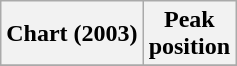<table class="wikitable sortable plainrowheaders">
<tr>
<th scope="col">Chart (2003)</th>
<th scope="col">Peak<br>position</th>
</tr>
<tr>
</tr>
</table>
